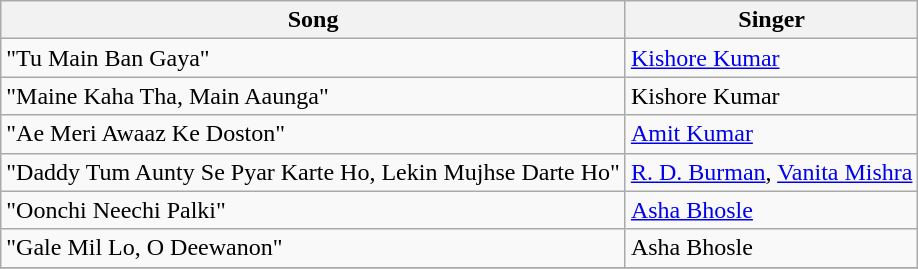<table class="wikitable">
<tr>
<th>Song</th>
<th>Singer</th>
</tr>
<tr>
<td>"Tu Main Ban Gaya"</td>
<td><a href='#'>Kishore Kumar</a></td>
</tr>
<tr>
<td>"Maine Kaha Tha, Main Aaunga"</td>
<td>Kishore Kumar</td>
</tr>
<tr>
<td>"Ae Meri Awaaz Ke Doston"</td>
<td><a href='#'>Amit Kumar</a></td>
</tr>
<tr>
<td>"Daddy Tum Aunty Se Pyar Karte Ho, Lekin Mujhse Darte Ho"</td>
<td><a href='#'>R. D. Burman</a>, <a href='#'>Vanita Mishra</a></td>
</tr>
<tr>
<td>"Oonchi Neechi Palki"</td>
<td><a href='#'>Asha Bhosle</a></td>
</tr>
<tr>
<td>"Gale Mil Lo, O Deewanon"</td>
<td>Asha Bhosle</td>
</tr>
<tr>
</tr>
</table>
